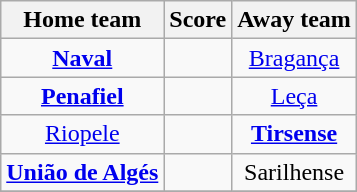<table class="wikitable" style="text-align: center">
<tr>
<th>Home team</th>
<th>Score</th>
<th>Away team</th>
</tr>
<tr>
<td><strong><a href='#'>Naval</a></strong> </td>
<td></td>
<td><a href='#'>Bragança</a> </td>
</tr>
<tr>
<td><strong><a href='#'>Penafiel</a></strong> </td>
<td></td>
<td><a href='#'>Leça</a> </td>
</tr>
<tr>
<td><a href='#'>Riopele</a> </td>
<td></td>
<td><strong><a href='#'>Tirsense</a></strong> </td>
</tr>
<tr>
<td><strong><a href='#'>União de Algés</a></strong> </td>
<td></td>
<td>Sarilhense </td>
</tr>
<tr>
</tr>
</table>
